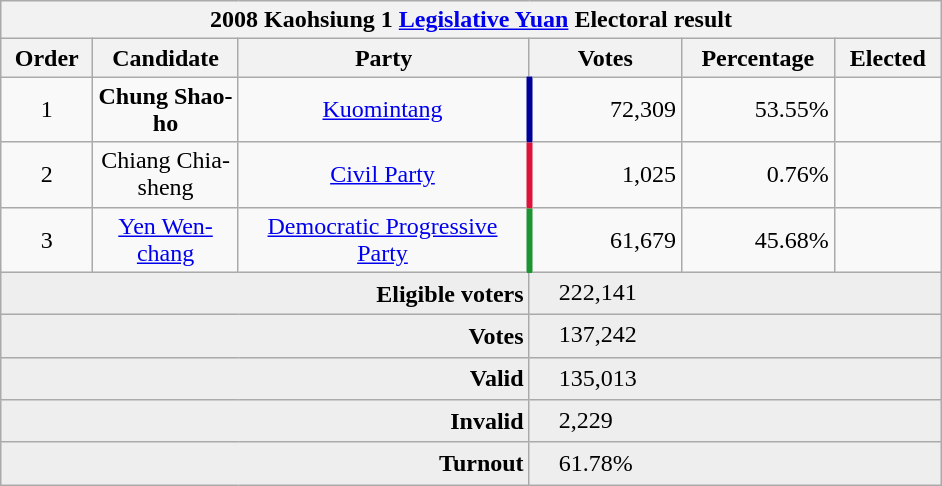<table class="wikitable collapsible" style="margin:1em auto; text-align:center">
<tr>
<th colspan="7" width=620px>2008 Kaohsiung 1 <a href='#'>Legislative Yuan</a> Electoral result</th>
</tr>
<tr>
<th width=35>Order</th>
<th width=55>Candidate</th>
<th width=150>Party</th>
<th width=75>Votes</th>
<th width=75>Percentage</th>
<th width=49>Elected</th>
</tr>
<tr>
<td>1</td>
<td><strong>Chung Shao-ho</strong></td>
<td><a href='#'>Kuomintang</a></td>
<td style="border-left:4px solid #000099;" align="right">72,309</td>
<td align="right">53.55%</td>
<td align="center"></td>
</tr>
<tr>
<td>2</td>
<td>Chiang Chia-sheng</td>
<td><a href='#'>Civil Party</a></td>
<td style="border-left:4px solid#DC143C;" align="right">1,025</td>
<td align="right">0.76%</td>
<td align="center"></td>
</tr>
<tr>
<td>3</td>
<td><a href='#'>Yen Wen-chang</a></td>
<td><a href='#'>Democratic Progressive Party</a></td>
<td style="border-left:4px solid#1B9431;" align="right">61,679</td>
<td align="right">45.68%</td>
<td align="center"></td>
</tr>
<tr bgcolor=EEEEEE>
<td colspan="3" align="right"><strong>Eligible voters</strong></td>
<td colspan="3" align="left">　222,141</td>
</tr>
<tr bgcolor=EEEEEE>
<td colspan="3" align="right"><strong>Votes</strong></td>
<td colspan="3" align="left">　137,242</td>
</tr>
<tr bgcolor=EEEEEE>
<td colspan="3" align="right"><strong>Valid</strong></td>
<td colspan="3" align="left">　135,013</td>
</tr>
<tr bgcolor=EEEEEE>
<td colspan="3" align="right"><strong>Invalid</strong></td>
<td colspan="3" align="left">　2,229</td>
</tr>
<tr bgcolor=EEEEEE>
<td colspan="3" align="right"><strong>Turnout</strong></td>
<td colspan="3" align="left">　61.78%</td>
</tr>
</table>
